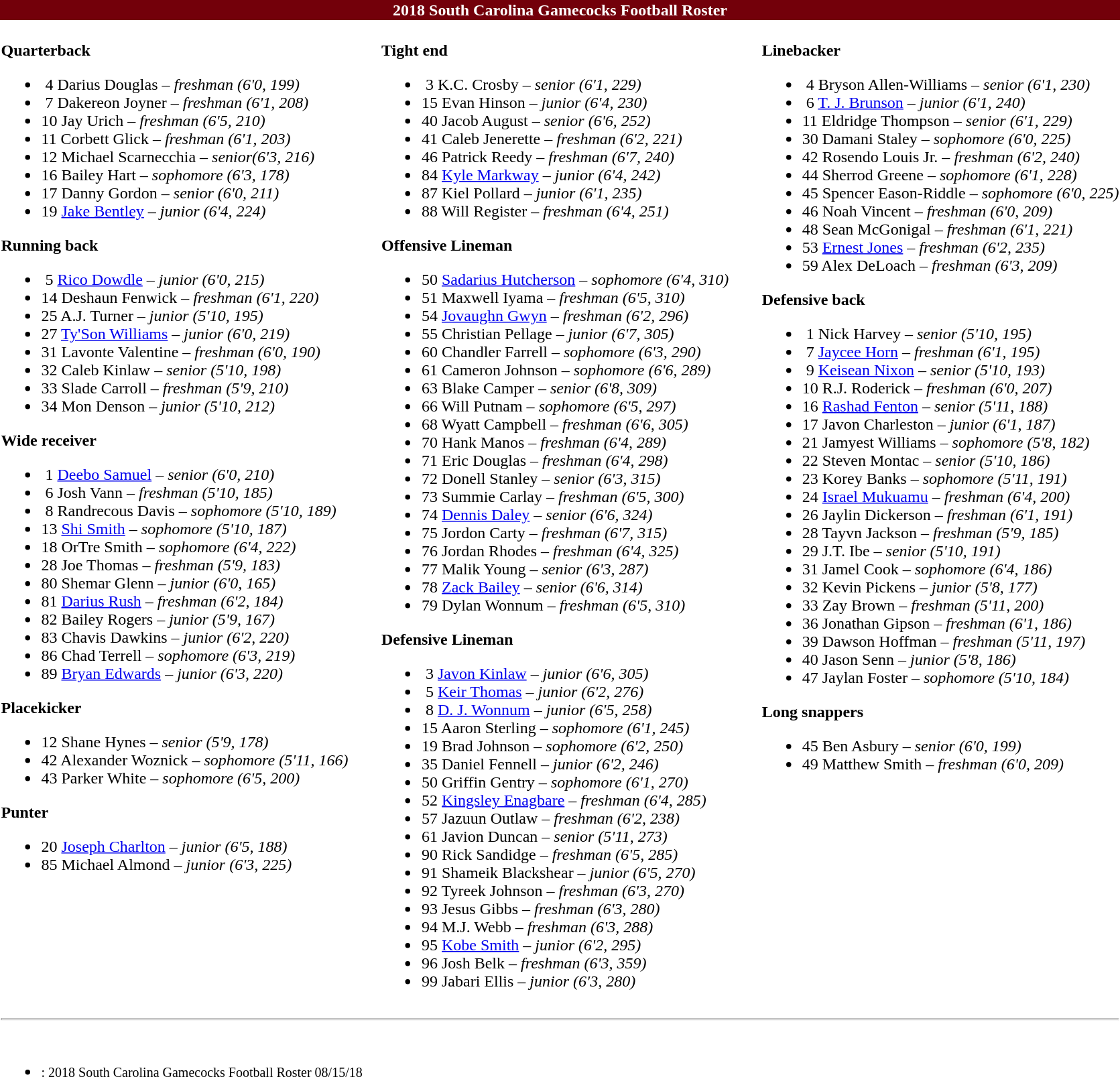<table class="toccolours" style="text-align: left;">
<tr>
<td colspan=11 style="color:#FFFFFF;background:#73000a; text-align: center"><strong>2018 South Carolina Gamecocks Football Roster</strong></td>
</tr>
<tr>
<td valign="top"><br><strong>Quarterback</strong><ul><li> 4  Darius Douglas – <em> freshman (6'0, 199)</em></li><li> 7  Dakereon Joyner – <em>freshman (6'1, 208)</em></li><li>10  Jay Urich – <em> freshman (6'5, 210)</em></li><li>11  Corbett Glick – <em>freshman (6'1, 203)</em></li><li>12  Michael Scarnecchia  – <em> senior(6'3, 216)</em></li><li>16  Bailey Hart – <em> sophomore (6'3, 178)</em></li><li>17  Danny Gordon – <em> senior (6'0, 211)</em></li><li>19  <a href='#'>Jake Bentley</a> – <em>junior (6'4, 224)</em></li></ul><strong>Running back</strong><ul><li> 5   <a href='#'>Rico Dowdle</a> – <em>junior  (6'0, 215)</em></li><li>14  Deshaun Fenwick – <em>freshman (6'1, 220)</em></li><li>25  A.J. Turner – <em> junior (5'10, 195)</em></li><li>27  <a href='#'>Ty'Son Williams</a> – <em> junior (6'0, 219)</em></li><li>31  Lavonte Valentine – <em>freshman (6'0, 190)</em></li><li>32  Caleb Kinlaw – <em>senior (5'10, 198)</em></li><li>33  Slade Carroll – <em> freshman (5'9, 210)</em></li><li>34  Mon Denson – <em> junior (5'10, 212)</em></li></ul><strong>Wide receiver</strong><ul><li> 1  <a href='#'>Deebo Samuel</a> – <em> senior  (6'0, 210)</em></li><li> 6  Josh Vann   – <em>freshman (5'10, 185)</em></li><li> 8  Randrecous Davis – <em> sophomore (5'10, 189)</em></li><li>13  <a href='#'>Shi Smith</a> – <em>sophomore (5'10, 187)</em></li><li>18  OrTre Smith   – <em>sophomore (6'4, 222)</em></li><li>28  Joe Thomas   – <em>freshman (5'9, 183)</em></li><li>80  Shemar Glenn – <em> junior (6'0, 165)</em></li><li>81  <a href='#'>Darius Rush</a>   – <em>freshman (6'2, 184)</em></li><li>82  Bailey Rogers   – <em>junior (5'9, 167)</em></li><li>83  Chavis Dawkins – <em>junior (6'2, 220)</em></li><li>86  Chad Terrell – <em>sophomore (6'3, 219)</em></li><li>89 <a href='#'>Bryan Edwards</a> – <em>junior (6'3, 220)</em></li></ul><strong>Placekicker</strong><ul><li>12  Shane Hynes – <em>senior (5'9, 178)</em></li><li>42  Alexander Woznick – <em> sophomore (5'11, 166)</em></li><li>43  Parker White – <em> sophomore (6'5, 200)</em></li></ul><strong>Punter</strong><ul><li>20  <a href='#'>Joseph Charlton</a> – <em> junior (6'5, 188)</em></li><li>85  Michael Almond – <em> junior (6'3, 225)</em></li></ul></td>
<td width="25"> </td>
<td valign="top"><br><strong>Tight end</strong><ul><li> 3  K.C. Crosby – <em> senior (6'1, 229)</em></li><li>15  Evan Hinson – <em> junior (6'4, 230)</em></li><li>40  Jacob August – <em> senior (6'6, 252)</em></li><li>41  Caleb Jenerette – <em> freshman (6'2, 221)</em></li><li>46  Patrick Reedy – <em>freshman (6'7, 240)</em></li><li>84  <a href='#'>Kyle Markway</a> – <em> junior (6'4, 242)</em></li><li>87  Kiel Pollard – <em>junior (6'1, 235)</em></li><li>88  Will Register – <em> freshman (6'4, 251)</em></li></ul><strong>Offensive Lineman</strong><ul><li>50  <a href='#'>Sadarius Hutcherson</a>  – <em> sophomore (6'4, 310)</em></li><li>51  Maxwell Iyama – <em>freshman (6'5, 310)</em></li><li>54  <a href='#'>Jovaughn Gwyn</a> – <em>freshman (6'2, 296)</em></li><li>55  Christian Pellage – <em> junior (6'7, 305)</em></li><li>60  Chandler Farrell – <em> sophomore (6'3, 290)</em></li><li>61  Cameron Johnson  – <em> sophomore (6'6, 289)</em></li><li>63  Blake Camper – <em>senior (6'8, 309)</em></li><li>66  Will Putnam – <em> sophomore (6'5, 297)</em></li><li>68  Wyatt Campbell – <em>freshman (6'6, 305)</em></li><li>70  Hank Manos – <em>freshman (6'4, 289)</em></li><li>71  Eric Douglas – <em> freshman (6'4, 298)</em></li><li>72  Donell Stanley – <em> senior (6'3, 315)</em></li><li>73  Summie Carlay – <em> freshman (6'5, 300)</em></li><li>74  <a href='#'>Dennis Daley</a> – <em>senior (6'6, 324)</em></li><li>75  Jordon Carty – <em> freshman (6'7, 315)</em></li><li>76  Jordan Rhodes  – <em> freshman (6'4, 325)</em></li><li>77  Malik Young – <em> senior (6'3, 287)</em></li><li>78  <a href='#'>Zack Bailey</a> – <em>senior (6'6, 314)</em></li><li>79  Dylan Wonnum – <em>freshman (6'5, 310)</em></li></ul><strong>Defensive Lineman</strong><ul><li> 3  <a href='#'>Javon Kinlaw</a> – <em>junior (6'6, 305)</em></li><li> 5  <a href='#'>Keir Thomas</a> – <em>junior (6'2, 276)</em></li><li> 8  <a href='#'>D. J. Wonnum</a> – <em>junior (6'5, 258)</em></li><li>15  Aaron Sterling – <em>sophomore (6'1, 245)</em></li><li>19  Brad Johnson – <em>sophomore (6'2, 250)</em></li><li>35  Daniel Fennell – <em> junior (6'2, 246)</em></li><li>50  Griffin Gentry – <em> sophomore (6'1, 270)</em></li><li>52  <a href='#'>Kingsley Enagbare</a> – <em>freshman (6'4, 285)</em></li><li>57  Jazuun Outlaw – <em> freshman (6'2, 238)</em></li><li>61  Javion Duncan – <em> senior (5'11, 273)</em></li><li>90  Rick Sandidge – <em>freshman (6'5, 285)</em></li><li>91  Shameik Blackshear – <em> junior (6'5, 270)</em></li><li>92  Tyreek Johnson – <em>freshman (6'3, 270)</em></li><li>93  Jesus Gibbs – <em>freshman (6'3, 280)</em></li><li>94  M.J. Webb – <em> freshman (6'3, 288)</em></li><li>95  <a href='#'>Kobe Smith</a> – <em>junior (6'2, 295)</em></li><li>96  Josh Belk – <em>freshman (6'3, 359)</em></li><li>99  Jabari Ellis – <em>junior (6'3, 280)</em></li></ul></td>
<td width="25"> </td>
<td valign="top"><br><strong>Linebacker</strong><ul><li> 4  Bryson Allen-Williams – <em> senior (6'1, 230)</em></li><li> 6  <a href='#'>T. J. Brunson</a> – <em>junior (6'1, 240)</em></li><li>11  Eldridge Thompson – <em>senior (6'1, 229)</em></li><li>30  Damani Staley – <em>sophomore (6'0, 225)</em></li><li>42  Rosendo Louis Jr. – <em>freshman (6'2, 240)</em></li><li>44  Sherrod Greene – <em>sophomore (6'1, 228)</em></li><li>45  Spencer Eason-Riddle – <em> sophomore (6'0, 225)</em></li><li>46  Noah Vincent – <em>freshman  (6'0, 209)</em></li><li>48  Sean McGonigal – <em> freshman  (6'1, 221)</em></li><li>53  <a href='#'>Ernest Jones</a> – <em>freshman (6'2, 235)</em></li><li>59  Alex DeLoach – <em> freshman (6'3, 209)</em></li></ul><strong>Defensive back</strong><ul><li> 1  Nick Harvey – <em> senior (5'10, 195)</em></li><li> 7  <a href='#'>Jaycee Horn</a> – <em>freshman (6'1, 195)</em></li><li> 9  <a href='#'>Keisean Nixon</a> – <em>senior (5'10, 193)</em></li><li>10  R.J. Roderick – <em>freshman (6'0, 207)</em></li><li>16  <a href='#'>Rashad Fenton</a> – <em>senior (5'11, 188)</em></li><li>17  Javon Charleston – <em> junior (6'1, 187)</em></li><li>21  Jamyest Williams – <em>sophomore (5'8, 182)</em></li><li>22  Steven Montac – <em>senior (5'10, 186)</em></li><li>23  Korey Banks – <em> sophomore (5'11, 191)</em></li><li>24  <a href='#'>Israel Mukuamu</a> – <em>freshman (6'4, 200)</em></li><li>26  Jaylin Dickerson – <em> freshman (6'1, 191)</em></li><li>28  Tayvn Jackson – <em> freshman (5'9, 185)</em></li><li>29  J.T. Ibe – <em> senior (5'10, 191)</em></li><li>31  Jamel Cook – <em> sophomore (6'4, 186)</em></li><li>32  Kevin Pickens – <em> junior (5'8, 177)</em></li><li>33  Zay Brown – <em> freshman (5'11, 200)</em></li><li>36  Jonathan Gipson – <em>freshman (6'1, 186)</em></li><li>39  Dawson Hoffman – <em>freshman (5'11, 197)</em></li><li>40  Jason Senn – <em> junior (5'8, 186)</em></li><li>47  Jaylan Foster – <em> sophomore (5'10, 184)</em></li></ul><strong>Long snappers</strong><ul><li>45  Ben Asbury – <em> senior (6'0, 199)</em></li><li>49  Matthew Smith – <em> freshman (6'0, 209)</em></li></ul></td>
</tr>
<tr>
<td colspan="7"><hr><br><ul><li><small>: 2018 South Carolina Gamecocks Football Roster 08/15/18</small></li></ul></td>
</tr>
</table>
